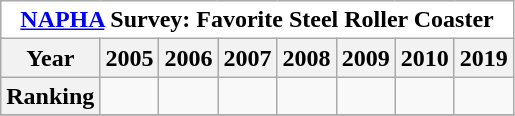<table class="wikitable">
<tr>
<th style="text-align:center; background:white;" colspan="31"><a href='#'>NAPHA</a> Survey: Favorite Steel Roller Coaster</th>
</tr>
<tr style="background:#white;">
<th style="text-align:center;">Year</th>
<th>2005</th>
<th>2006</th>
<th>2007</th>
<th>2008</th>
<th>2009</th>
<th>2010</th>
<th>2019</th>
</tr>
<tr>
<th>Ranking</th>
<td></td>
<td></td>
<td></td>
<td></td>
<td></td>
<td></td>
<td></td>
</tr>
<tr>
</tr>
</table>
